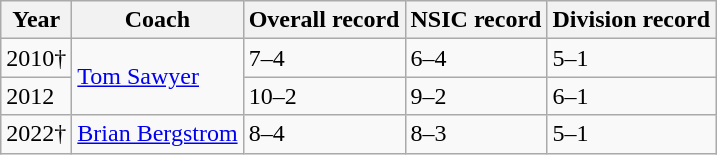<table class="wikitable">
<tr>
<th>Year</th>
<th>Coach</th>
<th>Overall record</th>
<th>NSIC record</th>
<th>Division record</th>
</tr>
<tr>
<td>2010†</td>
<td rowspan="2"><a href='#'>Tom Sawyer</a></td>
<td>7–4</td>
<td>6–4</td>
<td>5–1</td>
</tr>
<tr>
<td>2012</td>
<td>10–2</td>
<td>9–2</td>
<td>6–1</td>
</tr>
<tr>
<td>2022†</td>
<td><a href='#'>Brian Bergstrom</a></td>
<td>8–4</td>
<td>8–3</td>
<td>5–1</td>
</tr>
</table>
